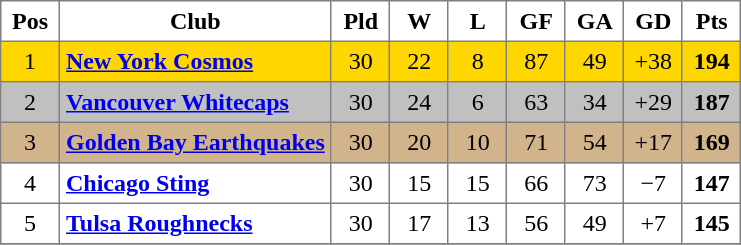<table class="toccolours" border="1" cellpadding="4" cellspacing="0" style="text-align:center; border-collapse: collapse; margin:0;">
<tr>
<th width=30>Pos</th>
<th>Club</th>
<th width=30>Pld</th>
<th width=30>W</th>
<th width=30>L</th>
<th width=30>GF</th>
<th width=30>GA</th>
<th width=30>GD</th>
<th width=30>Pts</th>
</tr>
<tr bgcolor="gold">
<td>1</td>
<td align=left><strong><a href='#'>New York Cosmos</a></strong></td>
<td>30</td>
<td>22</td>
<td>8</td>
<td>87</td>
<td>49</td>
<td>+38</td>
<td><strong>194</strong></td>
</tr>
<tr bgcolor="silver">
<td>2</td>
<td align=left><strong><a href='#'>Vancouver Whitecaps</a></strong></td>
<td>30</td>
<td>24</td>
<td>6</td>
<td>63</td>
<td>34</td>
<td>+29</td>
<td><strong>187</strong></td>
</tr>
<tr bgcolor="tan">
<td>3</td>
<td align=left><strong><a href='#'>Golden Bay Earthquakes</a></strong></td>
<td>30</td>
<td>20</td>
<td>10</td>
<td>71</td>
<td>54</td>
<td>+17</td>
<td><strong>169</strong></td>
</tr>
<tr>
<td>4</td>
<td align=left><strong><a href='#'>Chicago Sting</a></strong></td>
<td>30</td>
<td>15</td>
<td>15</td>
<td>66</td>
<td>73</td>
<td>−7</td>
<td><strong>147</strong></td>
</tr>
<tr>
<td>5</td>
<td align=left><strong><a href='#'>Tulsa Roughnecks</a></strong></td>
<td>30</td>
<td>17</td>
<td>13</td>
<td>56</td>
<td>49</td>
<td>+7</td>
<td><strong>145</strong></td>
</tr>
<tr>
</tr>
</table>
